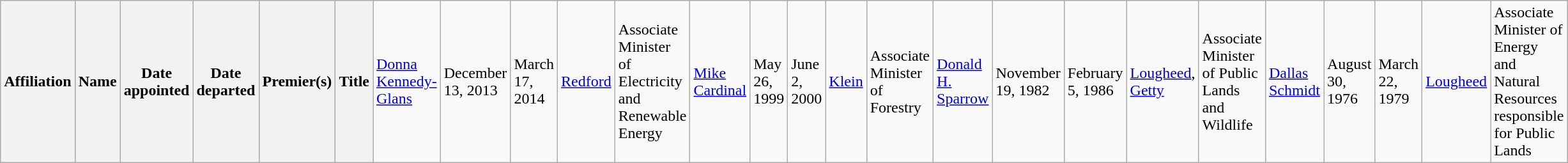<table class="wikitable">
<tr>
<th colspan="2">Affiliation</th>
<th>Name</th>
<th>Date appointed</th>
<th>Date departed</th>
<th>Premier(s)</th>
<th>Title<br></th>
<td><a href='#'>Donna Kennedy-Glans</a></td>
<td>December 13, 2013</td>
<td>March 17, 2014</td>
<td><a href='#'>Redford</a></td>
<td>Associate Minister of Electricity and Renewable Energy<br></td>
<td><a href='#'>Mike Cardinal</a></td>
<td>May 26, 1999</td>
<td>June 2, 2000</td>
<td><a href='#'>Klein</a></td>
<td>Associate Minister of Forestry<br></td>
<td><a href='#'>Donald H. Sparrow</a></td>
<td>November 19, 1982</td>
<td>February 5, 1986</td>
<td><a href='#'>Lougheed</a>, <a href='#'>Getty</a></td>
<td>Associate Minister of Public Lands and Wildlife<br></td>
<td><a href='#'>Dallas Schmidt</a></td>
<td>August 30, 1976</td>
<td>March 22, 1979</td>
<td><a href='#'>Lougheed</a></td>
<td>Associate Minister of Energy and Natural Resources responsible for Public Lands</td>
</tr>
</table>
